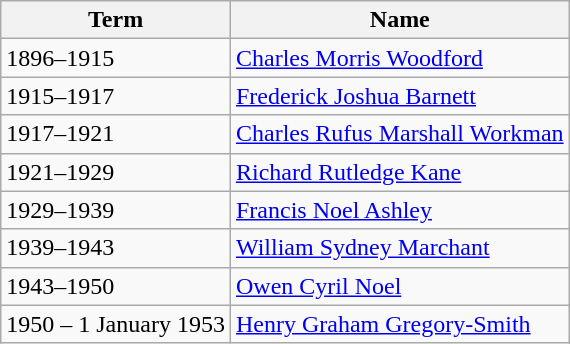<table class=wikitable>
<tr>
<th>Term</th>
<th>Name</th>
</tr>
<tr>
<td>1896–1915</td>
<td><a href='#'>Charles Morris Woodford</a></td>
</tr>
<tr>
<td>1915–1917</td>
<td><a href='#'>Frederick Joshua Barnett</a></td>
</tr>
<tr>
<td>1917–1921</td>
<td><a href='#'>Charles Rufus Marshall Workman</a></td>
</tr>
<tr>
<td>1921–1929</td>
<td><a href='#'>Richard Rutledge Kane</a></td>
</tr>
<tr>
<td>1929–1939</td>
<td><a href='#'>Francis Noel Ashley</a></td>
</tr>
<tr>
<td>1939–1943</td>
<td><a href='#'>William Sydney Marchant</a></td>
</tr>
<tr>
<td>1943–1950</td>
<td><a href='#'>Owen Cyril Noel</a></td>
</tr>
<tr>
<td>1950 – 1 January 1953</td>
<td><a href='#'>Henry Graham Gregory-Smith</a></td>
</tr>
</table>
